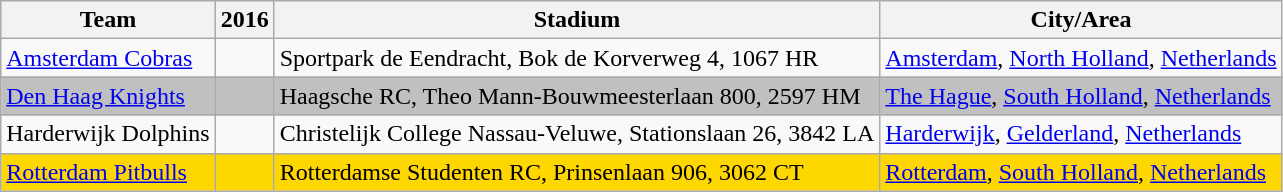<table style="width:550;" class="wikitable sortable">
<tr>
<th>Team</th>
<th>2016</th>
<th>Stadium</th>
<th>City/Area</th>
</tr>
<tr>
<td><a href='#'>Amsterdam Cobras</a></td>
<td></td>
<td>Sportpark de Eendracht, Bok de Korverweg 4, 1067 HR</td>
<td><a href='#'>Amsterdam</a>, <a href='#'>North Holland</a>, <a href='#'>Netherlands</a></td>
</tr>
<tr style="background:silver">
<td><a href='#'>Den Haag Knights</a></td>
<td></td>
<td>Haagsche RC, Theo Mann-Bouwmeesterlaan 800, 2597 HM</td>
<td><a href='#'>The Hague</a>, <a href='#'>South Holland</a>, <a href='#'>Netherlands</a></td>
</tr>
<tr style="background:bronze">
<td>Harderwijk Dolphins</td>
<td></td>
<td>Christelijk College Nassau-Veluwe, Stationslaan 26, 3842 LA</td>
<td><a href='#'>Harderwijk</a>, <a href='#'>Gelderland</a>, <a href='#'>Netherlands</a></td>
</tr>
<tr style="background:gold">
<td><a href='#'>Rotterdam Pitbulls</a></td>
<td></td>
<td>Rotterdamse Studenten RC, Prinsenlaan 906, 3062 CT</td>
<td><a href='#'>Rotterdam</a>, <a href='#'>South Holland</a>, <a href='#'>Netherlands</a></td>
</tr>
</table>
